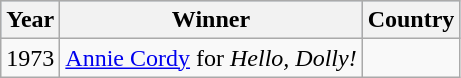<table class="wikitable">
<tr style="background:#b0c4de; text-align:center;">
<th>Year</th>
<th>Winner</th>
<th>Country</th>
</tr>
<tr>
<td>1973</td>
<td><a href='#'>Annie Cordy</a> for <em>Hello, Dolly!</em></td>
<td></td>
</tr>
</table>
